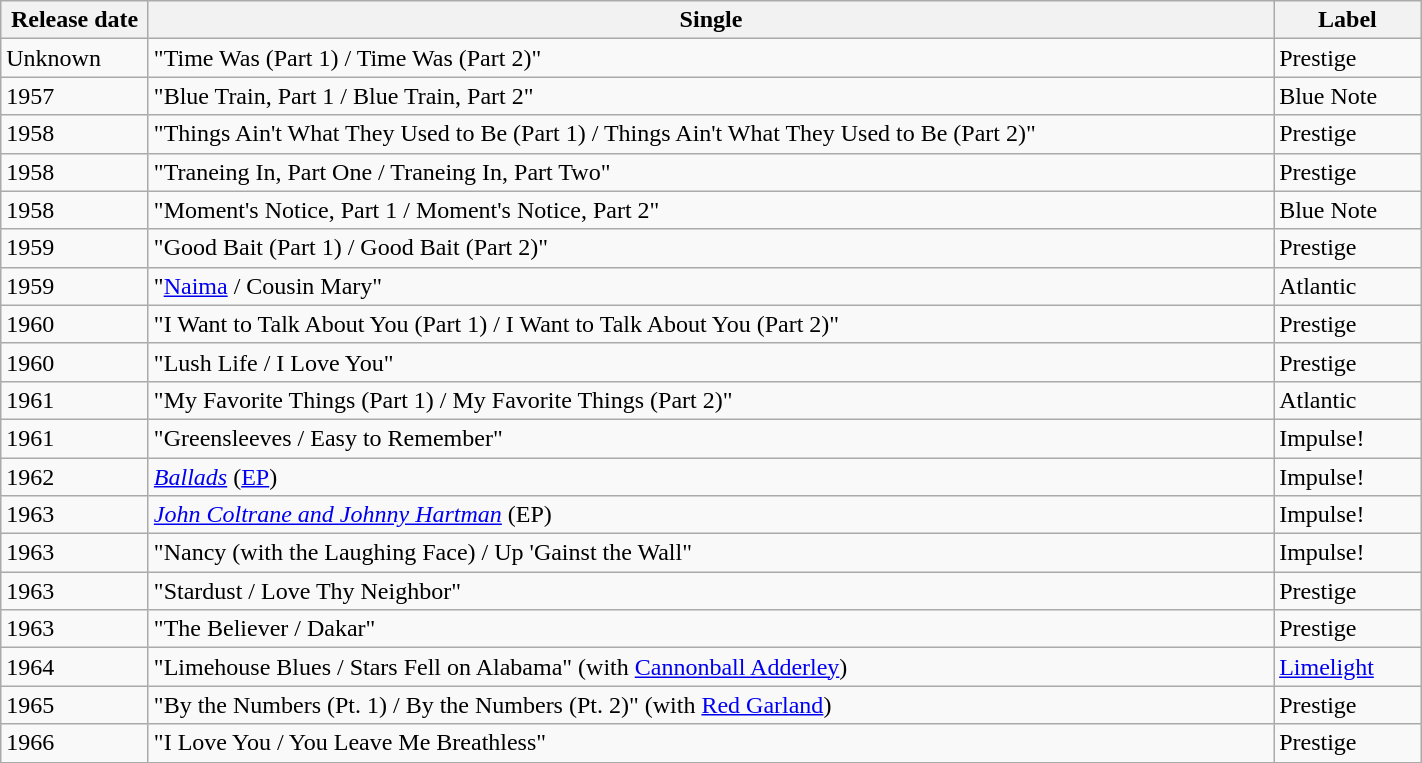<table class="wikitable sortable" style="width:75%">
<tr>
<th style="vertical-align:bottom; text-align:center; width:50px;">Release date</th>
<th style="vertical-align:bottom; text-align:center; width:530px;">Single</th>
<th style="vertical-align:bottom; text-align:center; width:50px;">Label</th>
</tr>
<tr>
<td>Unknown</td>
<td>"Time Was (Part 1) / Time Was (Part 2)"</td>
<td>Prestige</td>
</tr>
<tr>
<td>1957</td>
<td>"Blue Train, Part 1 / Blue Train, Part 2"</td>
<td>Blue Note</td>
</tr>
<tr>
<td>1958 </td>
<td>"Things Ain't What They Used to Be (Part 1) / Things Ain't What They Used to Be (Part 2)"</td>
<td>Prestige</td>
</tr>
<tr>
<td>1958</td>
<td>"Traneing In, Part One / Traneing In, Part Two"</td>
<td>Prestige</td>
</tr>
<tr>
<td>1958</td>
<td>"Moment's Notice, Part 1 / Moment's Notice, Part 2"</td>
<td>Blue Note</td>
</tr>
<tr>
<td>1959</td>
<td>"Good Bait (Part 1) / Good Bait (Part 2)"</td>
<td>Prestige</td>
</tr>
<tr>
<td>1959</td>
<td>"<a href='#'>Naima</a> / Cousin Mary"</td>
<td>Atlantic</td>
</tr>
<tr>
<td>1960</td>
<td>"I Want to Talk About You (Part 1) / I Want to Talk About You (Part 2)"</td>
<td>Prestige</td>
</tr>
<tr>
<td>1960</td>
<td>"Lush Life / I Love You"</td>
<td>Prestige</td>
</tr>
<tr>
<td>1961</td>
<td>"My Favorite Things (Part 1) / My Favorite Things (Part 2)"</td>
<td>Atlantic</td>
</tr>
<tr>
<td>1961</td>
<td>"Greensleeves / Easy to Remember"</td>
<td>Impulse!</td>
</tr>
<tr>
<td>1962</td>
<td><em><a href='#'>Ballads</a></em> (<a href='#'>EP</a>)</td>
<td>Impulse!</td>
</tr>
<tr>
<td>1963</td>
<td><em><a href='#'>John Coltrane and Johnny Hartman</a></em> (EP)</td>
<td>Impulse!</td>
</tr>
<tr>
<td>1963</td>
<td>"Nancy (with the Laughing Face) / Up 'Gainst the Wall"</td>
<td>Impulse!</td>
</tr>
<tr>
<td>1963</td>
<td>"Stardust / Love Thy Neighbor"</td>
<td>Prestige</td>
</tr>
<tr>
<td>1963</td>
<td>"The Believer / Dakar"</td>
<td>Prestige</td>
</tr>
<tr>
<td>1964</td>
<td>"Limehouse Blues / Stars Fell on Alabama" (with <a href='#'>Cannonball Adderley</a>)</td>
<td><a href='#'>Limelight</a></td>
</tr>
<tr>
<td>1965</td>
<td>"By the Numbers (Pt. 1) / By the Numbers (Pt. 2)" (with <a href='#'>Red Garland</a>)</td>
<td>Prestige</td>
</tr>
<tr>
<td>1966</td>
<td>"I Love You / You Leave Me Breathless"</td>
<td>Prestige</td>
</tr>
<tr>
</tr>
</table>
